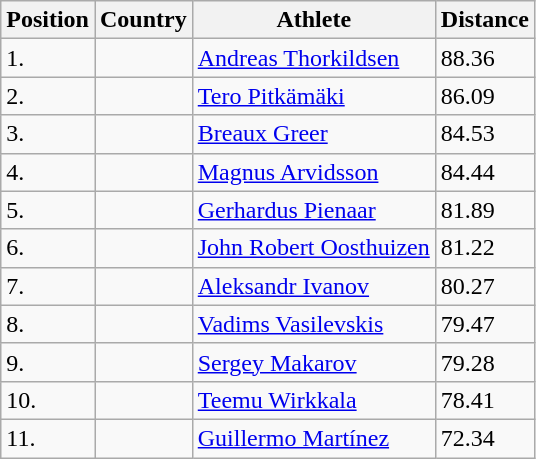<table class="wikitable">
<tr>
<th>Position</th>
<th>Country</th>
<th>Athlete</th>
<th>Distance</th>
</tr>
<tr>
<td>1.</td>
<td></td>
<td><a href='#'>Andreas Thorkildsen</a></td>
<td>88.36</td>
</tr>
<tr>
<td>2.</td>
<td></td>
<td><a href='#'>Tero Pitkämäki</a></td>
<td>86.09</td>
</tr>
<tr>
<td>3.</td>
<td></td>
<td><a href='#'>Breaux Greer</a></td>
<td>84.53</td>
</tr>
<tr>
<td>4.</td>
<td></td>
<td><a href='#'>Magnus Arvidsson</a></td>
<td>84.44</td>
</tr>
<tr>
<td>5.</td>
<td></td>
<td><a href='#'>Gerhardus Pienaar</a></td>
<td>81.89</td>
</tr>
<tr>
<td>6.</td>
<td></td>
<td><a href='#'>John Robert Oosthuizen</a></td>
<td>81.22</td>
</tr>
<tr>
<td>7.</td>
<td></td>
<td><a href='#'>Aleksandr Ivanov</a></td>
<td>80.27</td>
</tr>
<tr>
<td>8.</td>
<td></td>
<td><a href='#'>Vadims Vasilevskis</a></td>
<td>79.47</td>
</tr>
<tr>
<td>9.</td>
<td></td>
<td><a href='#'>Sergey Makarov</a></td>
<td>79.28</td>
</tr>
<tr>
<td>10.</td>
<td></td>
<td><a href='#'>Teemu Wirkkala</a></td>
<td>78.41</td>
</tr>
<tr>
<td>11.</td>
<td></td>
<td><a href='#'>Guillermo Martínez</a></td>
<td>72.34</td>
</tr>
</table>
